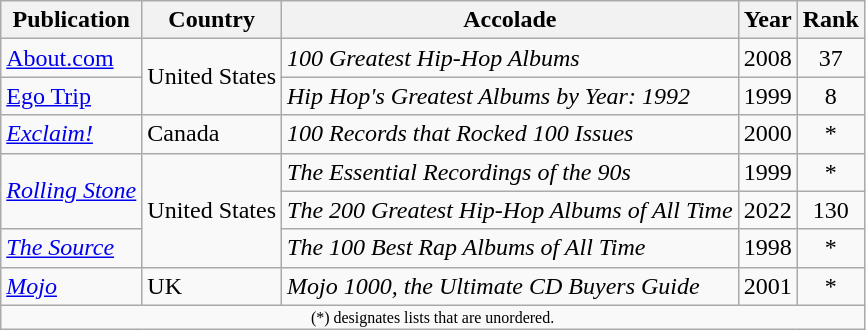<table class="wikitable">
<tr>
<th>Publication</th>
<th>Country</th>
<th>Accolade</th>
<th>Year</th>
<th style="text-align:center;">Rank</th>
</tr>
<tr>
<td><a href='#'>About.com</a></td>
<td rowspan=2>United States</td>
<td><em>100 Greatest Hip-Hop Albums</em></td>
<td>2008</td>
<td style="text-align:center;">37</td>
</tr>
<tr>
<td><a href='#'>Ego Trip</a></td>
<td><em>Hip Hop's Greatest Albums by Year: 1992</em></td>
<td>1999</td>
<td style="text-align:center;">8</td>
</tr>
<tr>
<td><em><a href='#'>Exclaim!</a></em></td>
<td>Canada</td>
<td><em>100 Records that Rocked 100 Issues</em></td>
<td>2000</td>
<td style="text-align:center;">*</td>
</tr>
<tr>
<td rowspan=2><em><a href='#'>Rolling Stone</a></em></td>
<td rowspan=3>United States</td>
<td><em>The Essential Recordings of the 90s</em></td>
<td>1999</td>
<td style="text-align:center;">*</td>
</tr>
<tr>
<td><em>The 200 Greatest Hip-Hop Albums of All Time</em></td>
<td>2022</td>
<td style="text-align:center;">130</td>
</tr>
<tr>
<td><em><a href='#'>The Source</a></em></td>
<td><em>The 100 Best Rap Albums of All Time</em></td>
<td>1998</td>
<td style="text-align:center;">*</td>
</tr>
<tr>
<td><em><a href='#'>Mojo</a></em></td>
<td>UK</td>
<td><em>Mojo 1000, the Ultimate CD Buyers Guide</em></td>
<td>2001</td>
<td style="text-align:center;">*</td>
</tr>
<tr>
<td colspan="7" style="text-align:center; font-size:8pt;">(*) designates lists that are unordered.</td>
</tr>
</table>
